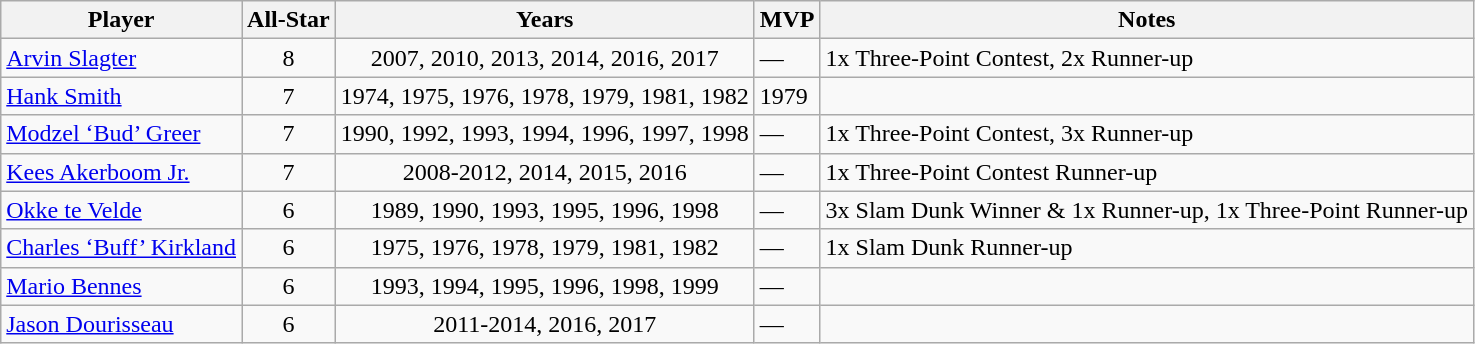<table class="wikitable sortable">
<tr>
<th>Player</th>
<th>All-Star</th>
<th>Years</th>
<th>MVP</th>
<th>Notes</th>
</tr>
<tr>
<td> <a href='#'>Arvin Slagter</a></td>
<td style="text-align:center">8</td>
<td style="text-align:center">2007, 2010, 2013, 2014, 2016, 2017</td>
<td>—</td>
<td>1x Three-Point Contest, 2x Runner-up</td>
</tr>
<tr>
<td> <a href='#'>Hank Smith</a></td>
<td style="text-align:center">7</td>
<td style="text-align:center">1974, 1975, 1976, 1978, 1979, 1981, 1982</td>
<td>1979</td>
<td></td>
</tr>
<tr>
<td> <a href='#'>Modzel ‘Bud’ Greer</a></td>
<td style="text-align:center">7</td>
<td style="text-align:center">1990, 1992, 1993, 1994, 1996,  1997, 1998</td>
<td>—</td>
<td>1x Three-Point Contest, 3x Runner-up</td>
</tr>
<tr>
<td> <a href='#'>Kees Akerboom Jr.</a></td>
<td style="text-align:center">7</td>
<td style="text-align:center">2008-2012, 2014, 2015, 2016</td>
<td>—</td>
<td>1x Three-Point Contest Runner-up</td>
</tr>
<tr>
<td> <a href='#'>Okke te Velde</a></td>
<td style="text-align:center">6</td>
<td style="text-align:center">1989, 1990, 1993, 1995, 1996, 1998</td>
<td>—</td>
<td>3x Slam Dunk Winner & 1x Runner-up, 1x Three-Point Runner-up</td>
</tr>
<tr>
<td> <a href='#'>Charles ‘Buff’ Kirkland</a></td>
<td style="text-align:center">6</td>
<td style="text-align:center">1975, 1976, 1978, 1979, 1981, 1982</td>
<td>—</td>
<td>1x Slam Dunk Runner-up</td>
</tr>
<tr>
<td> <a href='#'>Mario Bennes</a></td>
<td style="text-align:center">6</td>
<td style="text-align:center">1993, 1994, 1995, 1996, 1998, 1999</td>
<td>—</td>
<td></td>
</tr>
<tr>
<td>  <a href='#'>Jason Dourisseau</a></td>
<td style="text-align:center">6</td>
<td style="text-align:center">2011-2014, 2016, 2017</td>
<td>—</td>
<td></td>
</tr>
</table>
